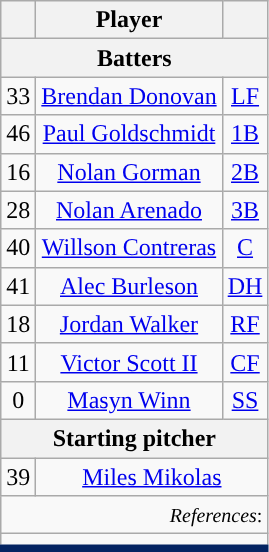<table class="wikitable" style="text-align:center">
<tr>
<th></th>
<th>Player</th>
<th></th>
</tr>
<tr>
<th colspan="3">Batters</th>
</tr>
<tr>
<td>33</td>
<td><a href='#'>Brendan Donovan</a></td>
<td><a href='#'>LF</a></td>
</tr>
<tr>
<td>46</td>
<td><a href='#'>Paul Goldschmidt</a></td>
<td><a href='#'>1B</a></td>
</tr>
<tr>
<td>16</td>
<td><a href='#'>Nolan Gorman</a></td>
<td><a href='#'>2B</a></td>
</tr>
<tr>
<td>28</td>
<td><a href='#'>Nolan Arenado</a></td>
<td><a href='#'>3B</a></td>
</tr>
<tr>
<td>40</td>
<td><a href='#'>Willson Contreras</a></td>
<td><a href='#'>C</a></td>
</tr>
<tr>
<td>41</td>
<td><a href='#'>Alec Burleson</a></td>
<td><a href='#'>DH</a></td>
</tr>
<tr>
<td>18</td>
<td><a href='#'>Jordan Walker</a></td>
<td><a href='#'>RF</a></td>
</tr>
<tr>
<td>11</td>
<td><a href='#'>Victor Scott II</a></td>
<td><a href='#'>CF</a></td>
</tr>
<tr>
<td>0</td>
<td><a href='#'>Masyn Winn</a></td>
<td><a href='#'>SS</a></td>
</tr>
<tr>
<th colspan="4">Starting pitcher</th>
</tr>
<tr>
<td>39</td>
<td colspan="2"><a href='#'>Miles Mikolas</a></td>
</tr>
<tr>
<td colspan="3" style="text-align:right" ;><small><em>References</em>:</small></td>
</tr>
<tr>
<td colspan="3" style="border-bottom:#042462 5px solid;"></td>
</tr>
</table>
